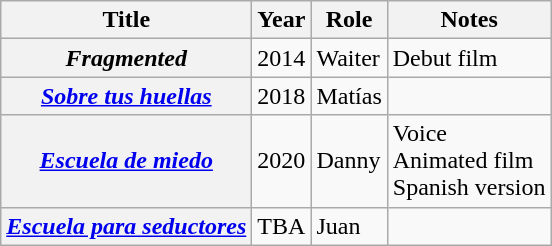<table class="wikitable plainrowheaders sortable">
<tr>
<th scope="col">Title</th>
<th scope="col">Year</th>
<th scope="col">Role</th>
<th scope="col" class="unsortable">Notes</th>
</tr>
<tr>
<th scope=row><em>Fragmented</em></th>
<td>2014</td>
<td>Waiter</td>
<td>Debut film</td>
</tr>
<tr>
<th scope=row><em><a href='#'>Sobre tus huellas</a></em></th>
<td>2018</td>
<td>Matías</td>
<td></td>
</tr>
<tr>
<th scope=row><em><a href='#'>Escuela de miedo</a></em></th>
<td>2020</td>
<td>Danny</td>
<td>Voice<br>Animated film<br>Spanish version</td>
</tr>
<tr>
<th scope=row><em><a href='#'>Escuela para seductores</a></em></th>
<td>TBA</td>
<td>Juan</td>
<td></td>
</tr>
</table>
